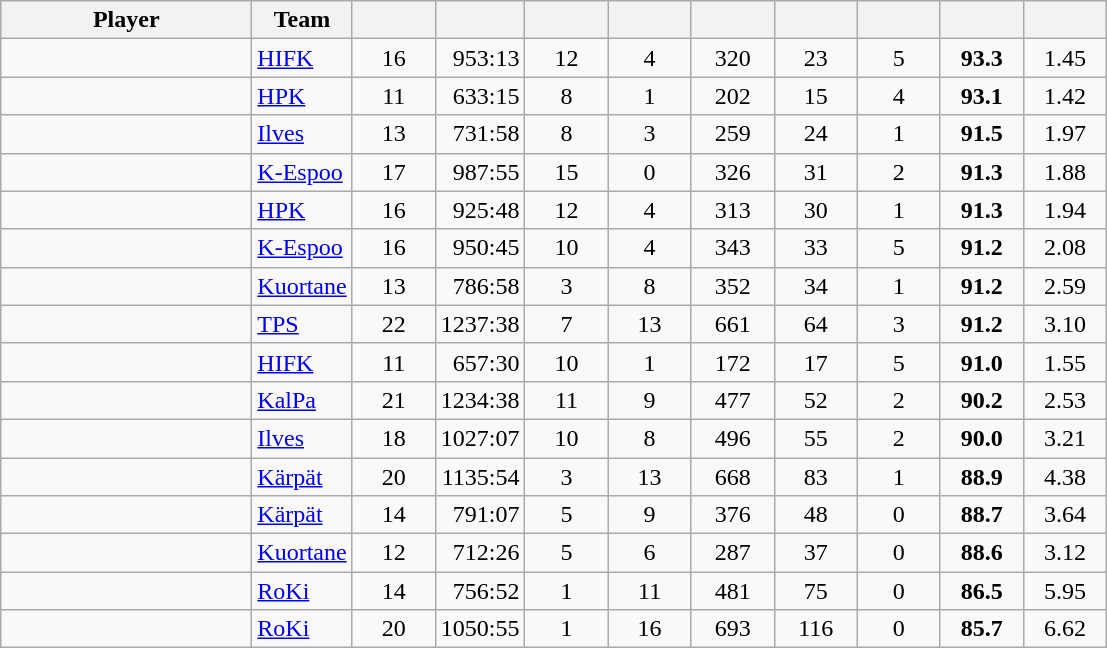<table class="wikitable sortable" style="text-align: center">
<tr>
<th style="width: 10em;">Player</th>
<th>Team</th>
<th style="width: 3em;"></th>
<th style="width: 3em;"></th>
<th style="width: 3em;"></th>
<th style="width: 3em;"></th>
<th style="width: 3em;"></th>
<th style="width: 3em;"></th>
<th style="width: 3em;"></th>
<th style="width: 3em;"></th>
<th style="width: 3em;"></th>
</tr>
<tr>
<td align="left"></td>
<td align="left"><a href='#'>HIFK</a></td>
<td>16</td>
<td align="right">953:13</td>
<td>12</td>
<td>4</td>
<td>320</td>
<td>23</td>
<td>5</td>
<td><strong>93.3</strong></td>
<td>1.45</td>
</tr>
<tr>
<td align="left"></td>
<td align="left"><a href='#'>HPK</a></td>
<td>11</td>
<td align="right">633:15</td>
<td>8</td>
<td>1</td>
<td>202</td>
<td>15</td>
<td>4</td>
<td><strong>93.1</strong></td>
<td>1.42</td>
</tr>
<tr>
<td align="left"></td>
<td align="left"><a href='#'>Ilves</a></td>
<td>13</td>
<td align="right">731:58</td>
<td>8</td>
<td>3</td>
<td>259</td>
<td>24</td>
<td>1</td>
<td><strong>91.5</strong></td>
<td>1.97</td>
</tr>
<tr>
<td align="left"></td>
<td align="left"><a href='#'>K-Espoo</a></td>
<td>17</td>
<td align="right">987:55</td>
<td>15</td>
<td>0</td>
<td>326</td>
<td>31</td>
<td>2</td>
<td><strong>91.3</strong></td>
<td>1.88</td>
</tr>
<tr>
<td align="left"></td>
<td align="left"><a href='#'>HPK</a></td>
<td>16</td>
<td align="right">925:48</td>
<td>12</td>
<td>4</td>
<td>313</td>
<td>30</td>
<td>1</td>
<td><strong>91.3</strong></td>
<td>1.94</td>
</tr>
<tr>
<td align="left"></td>
<td align="left"><a href='#'>K-Espoo</a></td>
<td>16</td>
<td align="right">950:45</td>
<td>10</td>
<td>4</td>
<td>343</td>
<td>33</td>
<td>5</td>
<td><strong>91.2</strong></td>
<td>2.08</td>
</tr>
<tr>
<td align="left"></td>
<td align="left"><a href='#'>Kuortane</a></td>
<td>13</td>
<td align="right">786:58</td>
<td>3</td>
<td>8</td>
<td>352</td>
<td>34</td>
<td>1</td>
<td><strong>91.2</strong></td>
<td>2.59</td>
</tr>
<tr>
<td align="left"></td>
<td align="left"><a href='#'>TPS</a></td>
<td>22</td>
<td align="right">1237:38</td>
<td>7</td>
<td>13</td>
<td>661</td>
<td>64</td>
<td>3</td>
<td><strong>91.2</strong></td>
<td>3.10</td>
</tr>
<tr>
<td align="left"></td>
<td align="left"><a href='#'>HIFK</a></td>
<td>11</td>
<td align="right">657:30</td>
<td>10</td>
<td>1</td>
<td>172</td>
<td>17</td>
<td>5</td>
<td><strong>91.0</strong></td>
<td>1.55</td>
</tr>
<tr>
<td align="left"></td>
<td align="left"><a href='#'>KalPa</a></td>
<td>21</td>
<td align="right">1234:38</td>
<td>11</td>
<td>9</td>
<td>477</td>
<td>52</td>
<td>2</td>
<td><strong>90.2</strong></td>
<td>2.53</td>
</tr>
<tr>
<td align="left"></td>
<td align="left"><a href='#'>Ilves</a></td>
<td>18</td>
<td align="right">1027:07</td>
<td>10</td>
<td>8</td>
<td>496</td>
<td>55</td>
<td>2</td>
<td><strong>90.0</strong></td>
<td>3.21</td>
</tr>
<tr>
<td align="left"></td>
<td align="left"><a href='#'>Kärpät</a></td>
<td>20</td>
<td align="right">1135:54</td>
<td>3</td>
<td>13</td>
<td>668</td>
<td>83</td>
<td>1</td>
<td><strong>88.9</strong></td>
<td>4.38</td>
</tr>
<tr>
<td align="left"></td>
<td align="left"><a href='#'>Kärpät</a></td>
<td>14</td>
<td align="right">791:07</td>
<td>5</td>
<td>9</td>
<td>376</td>
<td>48</td>
<td>0</td>
<td><strong>88.7</strong></td>
<td>3.64</td>
</tr>
<tr>
<td align="left"></td>
<td align="left"><a href='#'>Kuortane</a></td>
<td>12</td>
<td align="right">712:26</td>
<td>5</td>
<td>6</td>
<td>287</td>
<td>37</td>
<td>0</td>
<td><strong>88.6</strong></td>
<td>3.12</td>
</tr>
<tr>
<td align="left"></td>
<td align="left"><a href='#'>RoKi</a></td>
<td>14</td>
<td align="right">756:52</td>
<td>1</td>
<td>11</td>
<td>481</td>
<td>75</td>
<td>0</td>
<td><strong>86.5</strong></td>
<td>5.95</td>
</tr>
<tr>
<td align="left"></td>
<td align="left"><a href='#'>RoKi</a></td>
<td>20</td>
<td align="right">1050:55</td>
<td>1</td>
<td>16</td>
<td>693</td>
<td>116</td>
<td>0</td>
<td><strong>85.7</strong></td>
<td>6.62</td>
</tr>
</table>
